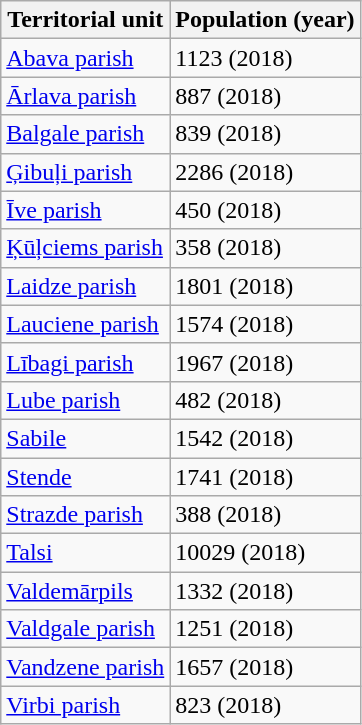<table class="sortable wikitable">
<tr>
<th>Territorial unit</th>
<th>Population (year)</th>
</tr>
<tr>
<td><a href='#'>Abava parish</a></td>
<td>1123 (2018)</td>
</tr>
<tr>
<td><a href='#'>Ārlava parish</a></td>
<td>887 (2018)</td>
</tr>
<tr>
<td><a href='#'>Balgale parish</a></td>
<td>839 (2018)</td>
</tr>
<tr>
<td><a href='#'>Ģibuļi parish</a></td>
<td>2286 (2018)</td>
</tr>
<tr>
<td><a href='#'>Īve parish</a></td>
<td>450 (2018)</td>
</tr>
<tr>
<td><a href='#'>Ķūļciems parish</a></td>
<td>358 (2018)</td>
</tr>
<tr>
<td><a href='#'>Laidze parish</a></td>
<td>1801 (2018)</td>
</tr>
<tr>
<td><a href='#'>Lauciene parish</a></td>
<td>1574 (2018)</td>
</tr>
<tr>
<td><a href='#'>Lībagi parish</a></td>
<td>1967 (2018)</td>
</tr>
<tr>
<td><a href='#'>Lube parish</a></td>
<td>482 (2018)</td>
</tr>
<tr>
<td><a href='#'>Sabile</a></td>
<td>1542 (2018)</td>
</tr>
<tr>
<td><a href='#'>Stende</a></td>
<td>1741 (2018)</td>
</tr>
<tr>
<td><a href='#'>Strazde parish</a></td>
<td>388 (2018)</td>
</tr>
<tr>
<td><a href='#'>Talsi</a></td>
<td>10029 (2018)</td>
</tr>
<tr>
<td><a href='#'>Valdemārpils</a></td>
<td>1332 (2018)</td>
</tr>
<tr>
<td><a href='#'>Valdgale parish</a></td>
<td>1251 (2018)</td>
</tr>
<tr>
<td><a href='#'>Vandzene parish</a></td>
<td>1657 (2018)</td>
</tr>
<tr>
<td><a href='#'>Virbi parish</a></td>
<td>823 (2018)</td>
</tr>
</table>
